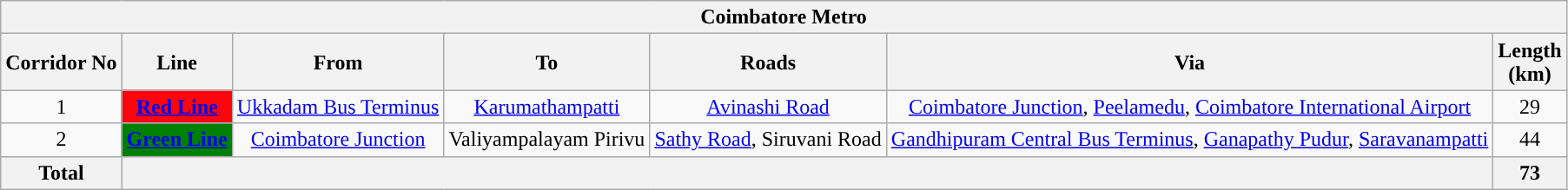<table class="wikitable sortable">
<tr>
<th colspan="7">Coimbatore Metro</th>
</tr>
<tr>
<th>Corridor No</th>
<th>Line</th>
<th>From</th>
<th>To</th>
<th>Roads</th>
<th>Via</th>
<th>Length<br>(km)</th>
</tr>
<tr>
<td style="text-align:center;">1</td>
<td style="background:#fc050d; text-align: center;"><a href='#'><span><strong>Red Line</strong></span></a></td>
<td style="text-align:center;"><a href='#'>Ukkadam Bus Terminus</a></td>
<td style="text-align:center;"><a href='#'>Karumathampatti</a></td>
<td style="text-align:center;"><a href='#'>Avinashi Road</a></td>
<td style="text-align:center;"><a href='#'>Coimbatore Junction</a>, <a href='#'>Peelamedu</a>, <a href='#'>Coimbatore International Airport</a></td>
<td style="text-align:center;">29</td>
</tr>
<tr>
<td style="text-align:center;">2</td>
<td style="background:#008000; text-align: center;"><a href='#'><span><strong>Green Line</strong></span></a></td>
<td style="text-align:center;"><a href='#'>Coimbatore Junction</a></td>
<td style="text-align:center;">Valiyampalayam Pirivu</td>
<td style="text-align:center;"><a href='#'>Sathy Road</a>, Siruvani Road</td>
<td style="text-align:center;"><a href='#'>Gandhipuram Central Bus Terminus</a>, <a href='#'>Ganapathy Pudur</a>, <a href='#'>Saravanampatti</a></td>
<td style="text-align:center;">44</td>
</tr>
<tr>
<th>Total</th>
<th colspan="5"></th>
<th>73</th>
</tr>
</table>
